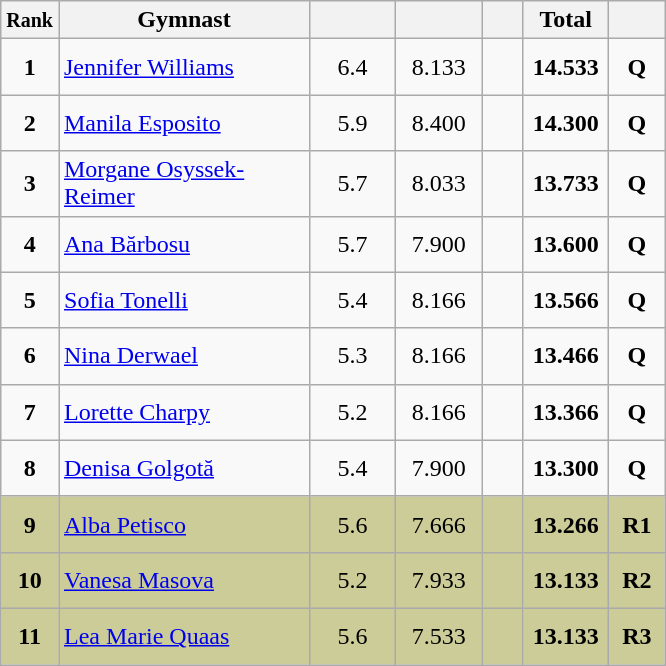<table style="text-align:center;" class="wikitable sortable">
<tr>
<th scope="col" style="width:15px;"><small>Rank</small></th>
<th scope="col" style="width:160px;">Gymnast</th>
<th scope="col" style="width:50px;"><small></small></th>
<th scope="col" style="width:50px;"><small></small></th>
<th scope="col" style="width:20px;"><small></small></th>
<th scope="col" style="width:50px;">Total</th>
<th scope="col" style="width:30px;"><small></small></th>
</tr>
<tr>
<td scope="row" style="text-align:center"><strong>1</strong></td>
<td style="height:30px; text-align:left;"> <a href='#'>Jennifer Williams</a></td>
<td>6.4</td>
<td>8.133</td>
<td></td>
<td><strong>14.533</strong></td>
<td><strong>Q</strong></td>
</tr>
<tr>
<td scope="row" style="text-align:center"><strong>2</strong></td>
<td style="height:30px; text-align:left;"> <a href='#'>Manila Esposito</a></td>
<td>5.9</td>
<td>8.400</td>
<td></td>
<td><strong>14.300</strong></td>
<td><strong>Q</strong></td>
</tr>
<tr>
<td scope="row" style="text-align:center"><strong>3</strong></td>
<td style="height:30px; text-align:left;"> <a href='#'>Morgane Osyssek-Reimer</a></td>
<td>5.7</td>
<td>8.033</td>
<td></td>
<td><strong>13.733</strong></td>
<td><strong>Q</strong></td>
</tr>
<tr>
<td scope="row" style="text-align:center"><strong>4</strong></td>
<td style="height:30px; text-align:left;"> <a href='#'>Ana Bărbosu</a></td>
<td>5.7</td>
<td>7.900</td>
<td></td>
<td><strong>13.600</strong></td>
<td><strong>Q</strong></td>
</tr>
<tr>
<td scope="row" style="text-align:center"><strong>5</strong></td>
<td style="height:30px; text-align:left;"> <a href='#'>Sofia Tonelli</a></td>
<td>5.4</td>
<td>8.166</td>
<td></td>
<td><strong>13.566</strong></td>
<td><strong>Q</strong></td>
</tr>
<tr>
<td scope="row" style="text-align:center"><strong>6</strong></td>
<td style="height:30px; text-align:left;"> <a href='#'>Nina Derwael</a></td>
<td>5.3</td>
<td>8.166</td>
<td></td>
<td><strong>13.466</strong></td>
<td><strong>Q</strong></td>
</tr>
<tr>
<td scope="row" style="text-align:center"><strong>7</strong></td>
<td style="height:30px; text-align:left;"> <a href='#'>Lorette Charpy</a></td>
<td>5.2</td>
<td>8.166</td>
<td></td>
<td><strong>13.366</strong></td>
<td><strong>Q</strong></td>
</tr>
<tr>
<td scope="row" style="text-align:center"><strong>8</strong></td>
<td style="height:30px; text-align:left;"> <a href='#'>Denisa Golgotă</a></td>
<td>5.4</td>
<td>7.900</td>
<td></td>
<td><strong>13.300</strong></td>
<td><strong>Q</strong></td>
</tr>
<tr style="background:#cccc99;">
<td scope="row" style="text-align:center"><strong>9</strong></td>
<td style="height:30px; text-align:left;"> <a href='#'>Alba Petisco</a></td>
<td>5.6</td>
<td>7.666</td>
<td></td>
<td><strong>13.266</strong></td>
<td><strong>R1</strong></td>
</tr>
<tr style="background:#cccc99;">
<td scope="row" style="text-align:center"><strong>10</strong></td>
<td style="height:30px; text-align:left;"> <a href='#'>Vanesa Masova</a></td>
<td>5.2</td>
<td>7.933</td>
<td></td>
<td><strong>13.133</strong></td>
<td><strong>R2</strong></td>
</tr>
<tr style="background:#cccc99;">
<td scope="row" style="text-align:center"><strong>11</strong></td>
<td style="height:30px; text-align:left;"> <a href='#'>Lea Marie Quaas</a></td>
<td>5.6</td>
<td>7.533</td>
<td></td>
<td><strong>13.133</strong></td>
<td><strong>R3</strong></td>
</tr>
</table>
